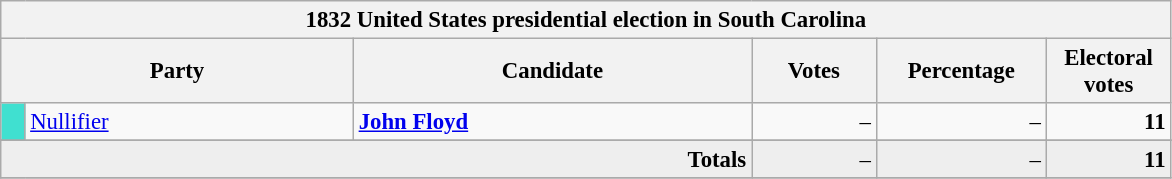<table class="wikitable" style="font-size: 95%;">
<tr>
<th colspan="6">1832 United States presidential election in South Carolina</th>
</tr>
<tr>
<th colspan="2" style="width: 15em">Party</th>
<th style="width: 17em">Candidate</th>
<th style="width: 5em">Votes</th>
<th style="width: 7em">Percentage</th>
<th style="width: 5em">Electoral votes</th>
</tr>
<tr>
<th style="background-color:#40E0D0; width: 3px"></th>
<td style="width: 130px"><a href='#'>Nullifier</a></td>
<td><strong><a href='#'>John Floyd</a></strong></td>
<td align="right">–</td>
<td align="right">–</td>
<td align="right"><strong>11</strong></td>
</tr>
<tr>
</tr>
<tr bgcolor="#EEEEEE">
<td colspan="3" align="right"><strong>Totals</strong></td>
<td align="right">–</td>
<td align="right">–</td>
<td align="right"><strong>11</strong></td>
</tr>
<tr>
</tr>
</table>
